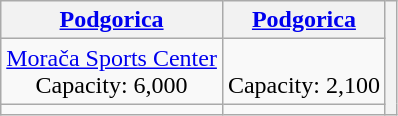<table class="wikitable" style="text-align:center;">
<tr>
<th><a href='#'>Podgorica</a></th>
<th><a href='#'>Podgorica</a></th>
<th rowspan=3></th>
</tr>
<tr>
<td><a href='#'>Morača Sports Center</a><br>Capacity: 6,000</td>
<td><br>Capacity: 2,100</td>
</tr>
<tr>
<td></td>
<td></td>
</tr>
</table>
